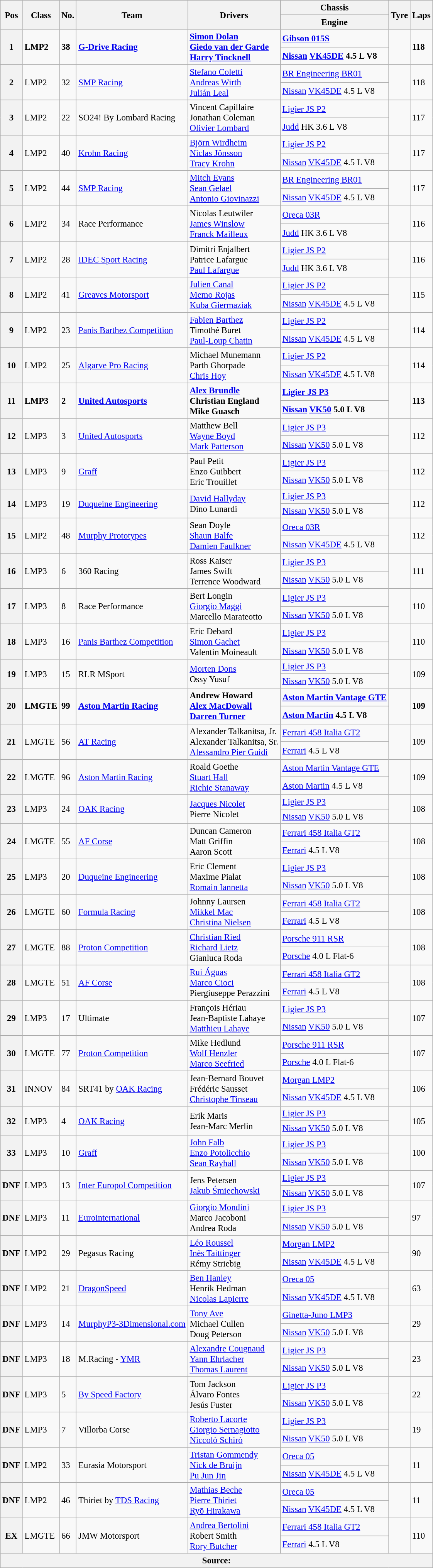<table class="wikitable" style="font-size: 95%;">
<tr>
<th rowspan=2>Pos</th>
<th rowspan=2>Class</th>
<th rowspan=2>No.</th>
<th rowspan=2>Team</th>
<th rowspan=2>Drivers</th>
<th>Chassis</th>
<th rowspan=2>Tyre</th>
<th rowspan=2>Laps</th>
</tr>
<tr>
<th>Engine</th>
</tr>
<tr>
<th rowspan=2>1</th>
<td rowspan=2><strong>LMP2</strong></td>
<td rowspan=2><strong>38</strong></td>
<td rowspan=2><strong> <a href='#'>G-Drive Racing</a></strong></td>
<td rowspan=2><strong> <a href='#'>Simon Dolan</a><br> <a href='#'>Giedo van der Garde</a><br> <a href='#'>Harry Tincknell</a></strong></td>
<td><a href='#'><strong>Gibson 015S</strong></a></td>
<td rowspan=2></td>
<td rowspan=2><strong>118</strong></td>
</tr>
<tr>
<td><strong><a href='#'>Nissan</a> <a href='#'>VK45DE</a> 4.5 L V8</strong></td>
</tr>
<tr>
<th rowspan=2>2</th>
<td rowspan=2>LMP2</td>
<td rowspan=2>32</td>
<td rowspan=2> <a href='#'>SMP Racing</a></td>
<td rowspan=2> <a href='#'>Stefano Coletti</a><br> <a href='#'>Andreas Wirth</a><br> <a href='#'>Julián Leal</a></td>
<td><a href='#'>BR Engineering BR01</a></td>
<td rowspan=2></td>
<td rowspan=2>118</td>
</tr>
<tr>
<td><a href='#'>Nissan</a> <a href='#'>VK45DE</a> 4.5 L V8</td>
</tr>
<tr>
<th rowspan=2>3</th>
<td rowspan=2>LMP2</td>
<td rowspan=2>22</td>
<td rowspan=2> SO24! By Lombard Racing</td>
<td rowspan=2> Vincent Capillaire<br> Jonathan Coleman<br> <a href='#'>Olivier Lombard</a></td>
<td><a href='#'>Ligier JS P2</a></td>
<td rowspan=2></td>
<td rowspan=2>117</td>
</tr>
<tr>
<td><a href='#'>Judd</a> HK 3.6 L V8</td>
</tr>
<tr>
<th rowspan=2>4</th>
<td rowspan=2>LMP2</td>
<td rowspan=2>40</td>
<td rowspan=2> <a href='#'>Krohn Racing</a></td>
<td rowspan=2> <a href='#'>Björn Wirdheim</a><br> <a href='#'>Niclas Jönsson</a><br> <a href='#'>Tracy Krohn</a></td>
<td><a href='#'>Ligier JS P2</a></td>
<td rowspan=2></td>
<td rowspan=2>117</td>
</tr>
<tr>
<td><a href='#'>Nissan</a> <a href='#'>VK45DE</a> 4.5 L V8</td>
</tr>
<tr>
<th rowspan=2>5</th>
<td rowspan=2>LMP2</td>
<td rowspan=2>44</td>
<td rowspan=2> <a href='#'>SMP Racing</a></td>
<td rowspan=2> <a href='#'>Mitch Evans</a><br> <a href='#'>Sean Gelael</a><br> <a href='#'>Antonio Giovinazzi</a></td>
<td><a href='#'>BR Engineering BR01</a></td>
<td rowspan=2></td>
<td rowspan=2>117</td>
</tr>
<tr>
<td><a href='#'>Nissan</a> <a href='#'>VK45DE</a> 4.5 L V8</td>
</tr>
<tr>
<th rowspan=2>6</th>
<td rowspan=2>LMP2</td>
<td rowspan=2>34</td>
<td rowspan=2> Race Performance</td>
<td rowspan=2> Nicolas Leutwiler<br> <a href='#'>James Winslow</a><br> <a href='#'>Franck Mailleux</a></td>
<td><a href='#'>Oreca 03R</a></td>
<td rowspan=2></td>
<td rowspan=2>116</td>
</tr>
<tr>
<td><a href='#'>Judd</a> HK 3.6 L V8</td>
</tr>
<tr>
<th rowspan=2>7</th>
<td rowspan=2>LMP2</td>
<td rowspan=2>28</td>
<td rowspan=2> <a href='#'>IDEC Sport Racing</a></td>
<td rowspan=2> Dimitri Enjalbert<br> Patrice Lafargue<br> <a href='#'>Paul Lafargue</a></td>
<td><a href='#'>Ligier JS P2</a></td>
<td rowspan=2></td>
<td rowspan=2>116</td>
</tr>
<tr>
<td><a href='#'>Judd</a> HK 3.6 L V8</td>
</tr>
<tr>
<th rowspan=2>8</th>
<td rowspan=2>LMP2</td>
<td rowspan=2>41</td>
<td rowspan=2> <a href='#'>Greaves Motorsport</a></td>
<td rowspan=2> <a href='#'>Julien Canal</a><br> <a href='#'>Memo Rojas</a><br> <a href='#'>Kuba Giermaziak</a></td>
<td><a href='#'>Ligier JS P2</a></td>
<td rowspan=2></td>
<td rowspan=2>115</td>
</tr>
<tr>
<td><a href='#'>Nissan</a> <a href='#'>VK45DE</a> 4.5 L V8</td>
</tr>
<tr>
<th rowspan=2>9</th>
<td rowspan=2>LMP2</td>
<td rowspan=2>23</td>
<td rowspan=2> <a href='#'>Panis Barthez Competition</a></td>
<td rowspan=2> <a href='#'>Fabien Barthez</a><br> Timothé Buret<br> <a href='#'>Paul-Loup Chatin</a></td>
<td><a href='#'>Ligier JS P2</a></td>
<td rowspan=2></td>
<td rowspan=2>114</td>
</tr>
<tr>
<td><a href='#'>Nissan</a> <a href='#'>VK45DE</a> 4.5 L V8</td>
</tr>
<tr>
<th rowspan=2>10</th>
<td rowspan=2>LMP2</td>
<td rowspan=2>25</td>
<td rowspan=2> <a href='#'>Algarve Pro Racing</a></td>
<td rowspan=2> Michael Munemann<br> Parth Ghorpade<br> <a href='#'>Chris Hoy</a></td>
<td><a href='#'>Ligier JS P2</a></td>
<td rowspan=2></td>
<td rowspan=2>114</td>
</tr>
<tr>
<td><a href='#'>Nissan</a> <a href='#'>VK45DE</a> 4.5 L V8</td>
</tr>
<tr>
<th rowspan=2>11</th>
<td rowspan=2><strong>LMP3</strong></td>
<td rowspan=2><strong>2</strong></td>
<td rowspan=2><strong> <a href='#'>United Autosports</a></strong></td>
<td rowspan=2><strong> <a href='#'>Alex Brundle</a><br> Christian England<br> Mike Guasch</strong></td>
<td><a href='#'><strong>Ligier JS P3</strong></a></td>
<td rowspan=2></td>
<td rowspan=2><strong>113</strong></td>
</tr>
<tr>
<td><strong><a href='#'>Nissan</a> <a href='#'>VK50</a> 5.0 L V8</strong></td>
</tr>
<tr>
<th rowspan=2>12</th>
<td rowspan=2>LMP3</td>
<td rowspan=2>3</td>
<td rowspan=2> <a href='#'>United Autosports</a></td>
<td rowspan=2> Matthew Bell<br> <a href='#'>Wayne Boyd</a><br> <a href='#'>Mark Patterson</a></td>
<td><a href='#'>Ligier JS P3</a></td>
<td rowspan=2></td>
<td rowspan=2>112</td>
</tr>
<tr>
<td><a href='#'>Nissan</a> <a href='#'>VK50</a> 5.0 L V8</td>
</tr>
<tr>
<th rowspan=2>13</th>
<td rowspan=2>LMP3</td>
<td rowspan=2>9</td>
<td rowspan=2> <a href='#'>Graff</a></td>
<td rowspan=2> Paul Petit<br> Enzo Guibbert<br> Eric Trouillet</td>
<td><a href='#'>Ligier JS P3</a></td>
<td rowspan=2></td>
<td rowspan=2>112</td>
</tr>
<tr>
<td><a href='#'>Nissan</a> <a href='#'>VK50</a> 5.0 L V8</td>
</tr>
<tr>
<th rowspan=2>14</th>
<td rowspan=2>LMP3</td>
<td rowspan=2>19</td>
<td rowspan=2> <a href='#'>Duqueine Engineering</a></td>
<td rowspan=2> <a href='#'>David Hallyday</a><br> Dino Lunardi</td>
<td><a href='#'>Ligier JS P3</a></td>
<td rowspan=2></td>
<td rowspan=2>112</td>
</tr>
<tr>
<td><a href='#'>Nissan</a> <a href='#'>VK50</a> 5.0 L V8</td>
</tr>
<tr>
<th rowspan=2>15</th>
<td rowspan=2>LMP2</td>
<td rowspan=2>48</td>
<td rowspan=2> <a href='#'>Murphy Prototypes</a></td>
<td rowspan=2> Sean Doyle<br> <a href='#'>Shaun Balfe</a><br> <a href='#'>Damien Faulkner</a></td>
<td><a href='#'>Oreca 03R</a></td>
<td rowspan=2></td>
<td rowspan=2>112</td>
</tr>
<tr>
<td><a href='#'>Nissan</a> <a href='#'>VK45DE</a> 4.5 L V8</td>
</tr>
<tr>
<th rowspan=2>16</th>
<td rowspan=2>LMP3</td>
<td rowspan=2>6</td>
<td rowspan=2> 360 Racing</td>
<td rowspan=2> Ross Kaiser<br> James Swift<br> Terrence Woodward</td>
<td><a href='#'>Ligier JS P3</a></td>
<td rowspan=2></td>
<td rowspan=2>111</td>
</tr>
<tr>
<td><a href='#'>Nissan</a> <a href='#'>VK50</a> 5.0 L V8</td>
</tr>
<tr>
<th rowspan=2>17</th>
<td rowspan=2>LMP3</td>
<td rowspan=2>8</td>
<td rowspan=2> Race Performance</td>
<td rowspan=2> Bert Longin<br> <a href='#'>Giorgio Maggi</a><br> Marcello Marateotto</td>
<td><a href='#'>Ligier JS P3</a></td>
<td rowspan=2></td>
<td rowspan=2>110</td>
</tr>
<tr>
<td><a href='#'>Nissan</a> <a href='#'>VK50</a> 5.0 L V8</td>
</tr>
<tr>
<th rowspan=2>18</th>
<td rowspan=2>LMP3</td>
<td rowspan=2>16</td>
<td rowspan=2> <a href='#'>Panis Barthez Competition</a></td>
<td rowspan=2> Eric Debard<br> <a href='#'>Simon Gachet</a><br> Valentin Moineault</td>
<td><a href='#'>Ligier JS P3</a></td>
<td rowspan=2></td>
<td rowspan=2>110</td>
</tr>
<tr>
<td><a href='#'>Nissan</a> <a href='#'>VK50</a> 5.0 L V8</td>
</tr>
<tr>
<th rowspan=2>19</th>
<td rowspan=2>LMP3</td>
<td rowspan=2>15</td>
<td rowspan=2> RLR MSport</td>
<td rowspan=2> <a href='#'>Morten Dons</a><br> Ossy Yusuf</td>
<td><a href='#'>Ligier JS P3</a></td>
<td rowspan=2></td>
<td rowspan=2>109</td>
</tr>
<tr>
<td><a href='#'>Nissan</a> <a href='#'>VK50</a> 5.0 L V8</td>
</tr>
<tr>
<th rowspan=2>20</th>
<td rowspan=2><strong>LMGTE</strong></td>
<td rowspan=2><strong>99</strong></td>
<td rowspan=2><strong> <a href='#'>Aston Martin Racing</a></strong></td>
<td rowspan=2><strong> Andrew Howard<br> <a href='#'>Alex MacDowall</a><br> <a href='#'>Darren Turner</a></strong></td>
<td><a href='#'><strong>Aston Martin Vantage GTE</strong></a></td>
<td rowspan=2></td>
<td rowspan=2><strong>109</strong></td>
</tr>
<tr>
<td><strong><a href='#'>Aston Martin</a> 4.5 L V8</strong></td>
</tr>
<tr>
<th rowspan=2>21</th>
<td rowspan=2>LMGTE</td>
<td rowspan=2>56</td>
<td rowspan=2> <a href='#'>AT Racing</a></td>
<td rowspan=2> Alexander Talkanitsa, Jr.<br> Alexander Talkanitsa, Sr.<br> <a href='#'>Alessandro Pier Guidi</a></td>
<td><a href='#'>Ferrari 458 Italia GT2</a></td>
<td rowspan=2></td>
<td rowspan=2>109</td>
</tr>
<tr>
<td><a href='#'>Ferrari</a> 4.5 L V8</td>
</tr>
<tr>
<th rowspan=2>22</th>
<td rowspan=2>LMGTE</td>
<td rowspan=2>96</td>
<td rowspan=2> <a href='#'>Aston Martin Racing</a></td>
<td rowspan=2> Roald Goethe<br> <a href='#'>Stuart Hall</a><br> <a href='#'>Richie Stanaway</a></td>
<td><a href='#'>Aston Martin Vantage GTE</a></td>
<td rowspan=2></td>
<td rowspan=2>109</td>
</tr>
<tr>
<td><a href='#'>Aston Martin</a> 4.5 L V8</td>
</tr>
<tr>
<th rowspan=2>23</th>
<td rowspan=2>LMP3</td>
<td rowspan=2>24</td>
<td rowspan=2> <a href='#'>OAK Racing</a></td>
<td rowspan=2> <a href='#'>Jacques Nicolet</a><br> Pierre Nicolet</td>
<td><a href='#'>Ligier JS P3</a></td>
<td rowspan=2></td>
<td rowspan=2>108</td>
</tr>
<tr>
<td><a href='#'>Nissan</a> <a href='#'>VK50</a> 5.0 L V8</td>
</tr>
<tr>
<th rowspan=2>24</th>
<td rowspan=2>LMGTE</td>
<td rowspan=2>55</td>
<td rowspan=2> <a href='#'>AF Corse</a></td>
<td rowspan=2> Duncan Cameron<br> Matt Griffin<br> Aaron Scott</td>
<td><a href='#'>Ferrari 458 Italia GT2</a></td>
<td rowspan=2></td>
<td rowspan=2>108</td>
</tr>
<tr>
<td><a href='#'>Ferrari</a> 4.5 L V8</td>
</tr>
<tr>
<th rowspan=2>25</th>
<td rowspan=2>LMP3</td>
<td rowspan=2>20</td>
<td rowspan=2> <a href='#'>Duqueine Engineering</a></td>
<td rowspan=2> Eric Clement<br> Maxime Pialat<br> <a href='#'>Romain Iannetta</a></td>
<td><a href='#'>Ligier JS P3</a></td>
<td rowspan=2></td>
<td rowspan=2>108</td>
</tr>
<tr>
<td><a href='#'>Nissan</a> <a href='#'>VK50</a> 5.0 L V8</td>
</tr>
<tr>
<th rowspan="2">26</th>
<td rowspan="2">LMGTE</td>
<td rowspan="2">60</td>
<td rowspan="2"> <a href='#'>Formula Racing</a></td>
<td rowspan="2"> Johnny Laursen<br> <a href='#'>Mikkel Mac</a><br> <a href='#'>Christina Nielsen</a></td>
<td><a href='#'>Ferrari 458 Italia GT2</a></td>
<td rowspan="2"></td>
<td rowspan="2">108</td>
</tr>
<tr>
<td><a href='#'>Ferrari</a> 4.5 L V8</td>
</tr>
<tr>
<th rowspan=2>27</th>
<td rowspan=2>LMGTE</td>
<td rowspan=2>88</td>
<td rowspan=2> <a href='#'>Proton Competition</a></td>
<td rowspan=2> <a href='#'>Christian Ried</a><br> <a href='#'>Richard Lietz</a><br> Gianluca Roda</td>
<td><a href='#'>Porsche 911 RSR</a></td>
<td rowspan=2></td>
<td rowspan=2>108</td>
</tr>
<tr>
<td><a href='#'>Porsche</a> 4.0 L Flat-6</td>
</tr>
<tr>
<th rowspan="2">28</th>
<td rowspan="2">LMGTE</td>
<td rowspan="2">51</td>
<td rowspan="2"> <a href='#'>AF Corse</a></td>
<td rowspan="2"> <a href='#'>Rui Águas</a><br> <a href='#'>Marco Cioci</a><br> Piergiuseppe Perazzini</td>
<td><a href='#'>Ferrari 458 Italia GT2</a></td>
<td rowspan="2"></td>
<td rowspan="2">108</td>
</tr>
<tr>
<td><a href='#'>Ferrari</a> 4.5 L V8</td>
</tr>
<tr>
<th rowspan="2">29</th>
<td rowspan="2">LMP3</td>
<td rowspan="2">17</td>
<td rowspan="2"> Ultimate</td>
<td rowspan="2"> François Hériau<br> Jean-Baptiste Lahaye<br> <a href='#'>Matthieu Lahaye</a></td>
<td><a href='#'>Ligier JS P3</a></td>
<td rowspan="2"></td>
<td rowspan="2">107</td>
</tr>
<tr>
<td><a href='#'>Nissan</a> <a href='#'>VK50</a> 5.0 L V8</td>
</tr>
<tr>
<th rowspan="2">30</th>
<td rowspan="2">LMGTE</td>
<td rowspan="2">77</td>
<td rowspan="2"> <a href='#'>Proton Competition</a></td>
<td rowspan="2"> Mike Hedlund<br> <a href='#'>Wolf Henzler</a><br> <a href='#'>Marco Seefried</a></td>
<td><a href='#'>Porsche 911 RSR</a></td>
<td rowspan="2"></td>
<td rowspan="2">107</td>
</tr>
<tr>
<td><a href='#'>Porsche</a> 4.0 L Flat-6</td>
</tr>
<tr>
<th rowspan="2">31</th>
<td rowspan="2">INNOV</td>
<td rowspan="2">84</td>
<td rowspan="2"> SRT41 by <a href='#'>OAK Racing</a></td>
<td rowspan="2"> Jean-Bernard Bouvet<br> Frédéric Sausset<br> <a href='#'>Christophe Tinseau</a></td>
<td><a href='#'>Morgan LMP2</a></td>
<td rowspan="2"></td>
<td rowspan="2">106</td>
</tr>
<tr>
<td><a href='#'>Nissan</a> <a href='#'>VK45DE</a> 4.5 L V8</td>
</tr>
<tr>
<th rowspan="2">32</th>
<td rowspan="2">LMP3</td>
<td rowspan="2">4</td>
<td rowspan="2"> <a href='#'>OAK Racing</a></td>
<td rowspan="2"> Erik Maris<br> Jean-Marc Merlin</td>
<td><a href='#'>Ligier JS P3</a></td>
<td rowspan="2"></td>
<td rowspan="2">105</td>
</tr>
<tr>
<td><a href='#'>Nissan</a> <a href='#'>VK50</a> 5.0 L V8</td>
</tr>
<tr>
<th rowspan="2">33</th>
<td rowspan="2">LMP3</td>
<td rowspan="2">10</td>
<td rowspan="2"> <a href='#'>Graff</a></td>
<td rowspan="2"> <a href='#'>John Falb</a><br> <a href='#'>Enzo Potolicchio</a><br> <a href='#'>Sean Rayhall</a></td>
<td><a href='#'>Ligier JS P3</a></td>
<td rowspan="2"></td>
<td rowspan="2">100</td>
</tr>
<tr>
<td><a href='#'>Nissan</a> <a href='#'>VK50</a> 5.0 L V8</td>
</tr>
<tr>
<th rowspan="2">DNF</th>
<td rowspan="2">LMP3</td>
<td rowspan="2">13</td>
<td rowspan="2"> <a href='#'>Inter Europol Competition</a></td>
<td rowspan="2"> Jens Petersen<br> <a href='#'>Jakub Śmiechowski</a></td>
<td><a href='#'>Ligier JS P3</a></td>
<td rowspan="2"></td>
<td rowspan="2">107</td>
</tr>
<tr>
<td><a href='#'>Nissan</a> <a href='#'>VK50</a> 5.0 L V8</td>
</tr>
<tr>
<th rowspan="2">DNF</th>
<td rowspan="2">LMP3</td>
<td rowspan="2">11</td>
<td rowspan="2"> <a href='#'>Eurointernational</a></td>
<td rowspan="2"> <a href='#'>Giorgio Mondini</a><br> Marco Jacoboni<br> Andrea Roda</td>
<td><a href='#'>Ligier JS P3</a></td>
<td rowspan="2"></td>
<td rowspan="2">97</td>
</tr>
<tr>
<td><a href='#'>Nissan</a> <a href='#'>VK50</a> 5.0 L V8</td>
</tr>
<tr>
<th rowspan="2">DNF</th>
<td rowspan="2">LMP2</td>
<td rowspan="2">29</td>
<td rowspan="2"> Pegasus Racing</td>
<td rowspan="2"> <a href='#'>Léo Roussel</a><br> <a href='#'>Inès Taittinger</a><br> Rémy Striebig</td>
<td><a href='#'>Morgan LMP2</a></td>
<td rowspan="2"></td>
<td rowspan="2">90</td>
</tr>
<tr>
<td><a href='#'>Nissan</a> <a href='#'>VK45DE</a> 4.5 L V8</td>
</tr>
<tr>
<th rowspan="2">DNF</th>
<td rowspan="2">LMP2</td>
<td rowspan="2">21</td>
<td rowspan="2"> <a href='#'>DragonSpeed</a></td>
<td rowspan="2"> <a href='#'>Ben Hanley</a><br> Henrik Hedman<br> <a href='#'>Nicolas Lapierre</a></td>
<td><a href='#'>Oreca 05</a></td>
<td rowspan="2"></td>
<td rowspan="2">63</td>
</tr>
<tr>
<td><a href='#'>Nissan</a> <a href='#'>VK45DE</a> 4.5 L V8</td>
</tr>
<tr>
<th rowspan="2">DNF</th>
<td rowspan="2">LMP3</td>
<td rowspan="2">14</td>
<td rowspan="2"> <a href='#'>MurphyP3-3Dimensional.com</a></td>
<td rowspan="2"> <a href='#'>Tony Ave</a><br> Michael Cullen<br> Doug Peterson</td>
<td><a href='#'>Ginetta-Juno LMP3</a></td>
<td rowspan="2"></td>
<td rowspan="2">29</td>
</tr>
<tr>
<td><a href='#'>Nissan</a> <a href='#'>VK50</a> 5.0 L V8</td>
</tr>
<tr>
<th rowspan="2">DNF</th>
<td rowspan="2">LMP3</td>
<td rowspan="2">18</td>
<td rowspan="2"> M.Racing - <a href='#'>YMR</a></td>
<td rowspan="2"> <a href='#'>Alexandre Cougnaud</a><br> <a href='#'>Yann Ehrlacher</a><br> <a href='#'>Thomas Laurent</a></td>
<td><a href='#'>Ligier JS P3</a></td>
<td rowspan="2"></td>
<td rowspan="2">23</td>
</tr>
<tr>
<td><a href='#'>Nissan</a> <a href='#'>VK50</a> 5.0 L V8</td>
</tr>
<tr>
<th rowspan="2">DNF</th>
<td rowspan="2">LMP3</td>
<td rowspan="2">5</td>
<td rowspan="2"> <a href='#'>By Speed Factory</a></td>
<td rowspan="2"> Tom Jackson<br> Álvaro Fontes<br> Jesús Fuster</td>
<td><a href='#'>Ligier JS P3</a></td>
<td rowspan="2"></td>
<td rowspan="2">22</td>
</tr>
<tr>
<td><a href='#'>Nissan</a> <a href='#'>VK50</a> 5.0 L V8</td>
</tr>
<tr>
<th rowspan="2">DNF</th>
<td rowspan="2">LMP3</td>
<td rowspan="2">7</td>
<td rowspan="2"> Villorba Corse</td>
<td rowspan="2"> <a href='#'>Roberto Lacorte</a><br> <a href='#'>Giorgio Sernagiotto</a><br> <a href='#'>Niccolò Schirò</a></td>
<td><a href='#'>Ligier JS P3</a></td>
<td rowspan="2"></td>
<td rowspan="2">19</td>
</tr>
<tr>
<td><a href='#'>Nissan</a> <a href='#'>VK50</a> 5.0 L V8</td>
</tr>
<tr>
<th rowspan="2">DNF</th>
<td rowspan="2">LMP2</td>
<td rowspan="2">33</td>
<td rowspan="2"> Eurasia Motorsport</td>
<td rowspan="2"> <a href='#'>Tristan Gommendy</a><br> <a href='#'>Nick de Bruijn</a><br> <a href='#'>Pu Jun Jin</a></td>
<td><a href='#'>Oreca 05</a></td>
<td rowspan="2"></td>
<td rowspan="2">11</td>
</tr>
<tr>
<td><a href='#'>Nissan</a> <a href='#'>VK45DE</a> 4.5 L V8</td>
</tr>
<tr>
<th rowspan="2">DNF</th>
<td rowspan="2">LMP2</td>
<td rowspan="2">46</td>
<td rowspan="2"> Thiriet by <a href='#'>TDS Racing</a></td>
<td rowspan="2"> <a href='#'>Mathias Beche</a><br> <a href='#'>Pierre Thiriet</a><br> <a href='#'>Ryō Hirakawa</a></td>
<td><a href='#'>Oreca 05</a></td>
<td rowspan="2"></td>
<td rowspan="2">11</td>
</tr>
<tr>
<td><a href='#'>Nissan</a> <a href='#'>VK45DE</a> 4.5 L V8</td>
</tr>
<tr>
<th rowspan="2">EX</th>
<td rowspan="2">LMGTE</td>
<td rowspan="2">66</td>
<td rowspan="2"> JMW Motorsport</td>
<td rowspan="2"> <a href='#'>Andrea Bertolini</a><br> Robert Smith<br> <a href='#'>Rory Butcher</a></td>
<td><a href='#'>Ferrari 458 Italia GT2</a></td>
<td rowspan="2"></td>
<td rowspan="2">110</td>
</tr>
<tr>
<td><a href='#'>Ferrari</a> 4.5 L V8</td>
</tr>
<tr>
<th colspan="8">Source:</th>
</tr>
</table>
